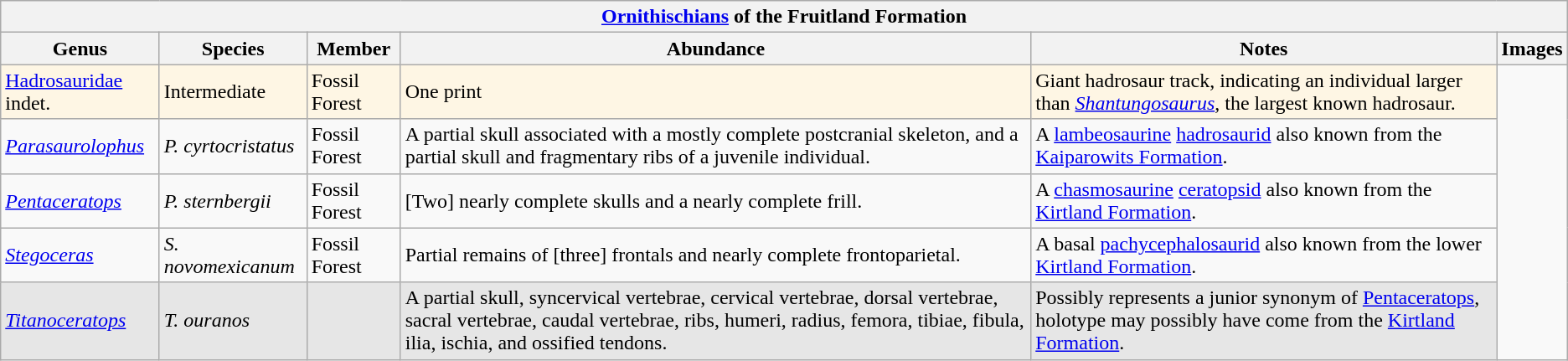<table class="wikitable" align="center">
<tr>
<th colspan="7" align="center"><strong><a href='#'>Ornithischians</a> of the Fruitland Formation</strong></th>
</tr>
<tr>
<th>Genus</th>
<th>Species</th>
<th>Member</th>
<th>Abundance</th>
<th>Notes</th>
<th>Images</th>
</tr>
<tr>
<td style="background:#FEF6E4;"><a href='#'>Hadrosauridae</a> indet.</td>
<td style="background:#FEF6E4;">Intermediate</td>
<td style="background:#FEF6E4;">Fossil Forest</td>
<td style="background:#FEF6E4;">One print</td>
<td style="background:#FEF6E4;">Giant hadrosaur track, indicating an individual larger than <em><a href='#'>Shantungosaurus</a></em>, the largest known hadrosaur.</td>
<td rowspan="99"><br>


</td>
</tr>
<tr>
<td><em><a href='#'>Parasaurolophus</a></em></td>
<td><em>P. cyrtocristatus</em></td>
<td>Fossil Forest</td>
<td>A partial skull associated with a mostly complete postcranial skeleton, and a partial skull and fragmentary ribs of a juvenile individual.</td>
<td>A <a href='#'>lambeosaurine</a> <a href='#'>hadrosaurid</a> also known from the <a href='#'>Kaiparowits Formation</a>.</td>
</tr>
<tr>
<td><em><a href='#'>Pentaceratops</a></em></td>
<td><em>P. sternbergii</em></td>
<td>Fossil Forest</td>
<td>[Two] nearly complete skulls and a nearly complete frill.</td>
<td>A <a href='#'>chasmosaurine</a> <a href='#'>ceratopsid</a> also known from the <a href='#'>Kirtland Formation</a>.</td>
</tr>
<tr>
<td><em><a href='#'>Stegoceras</a></em></td>
<td><em>S. novomexicanum</em></td>
<td>Fossil Forest</td>
<td>Partial remains of [three] frontals and nearly complete frontoparietal.</td>
<td>A basal <a href='#'>pachycephalosaurid</a> also known from the lower <a href='#'>Kirtland Formation</a>.</td>
</tr>
<tr>
<td style="background:#E6E6E6;"><em><a href='#'>Titanoceratops</a></em></td>
<td style="background:#E6E6E6;"><em>T. ouranos</em></td>
<td style="background:#E6E6E6;"></td>
<td style="background:#E6E6E6;">A partial skull, syncervical vertebrae, cervical vertebrae, dorsal vertebrae, sacral vertebrae, caudal vertebrae, ribs, humeri, radius, femora, tibiae, fibula, ilia, ischia, and ossified tendons.</td>
<td style="background:#E6E6E6;">Possibly represents a junior synonym of <a href='#'>Pentaceratops</a>, holotype may possibly have come from the <a href='#'>Kirtland Formation</a>.</td>
</tr>
</table>
